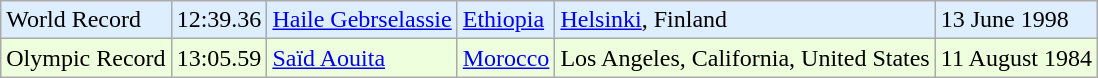<table class="wikitable">
<tr bgcolor = "ddeeff">
<td>World Record</td>
<td>12:39.36</td>
<td><a href='#'>Haile Gebrselassie</a></td>
<td><a href='#'>Ethiopia</a></td>
<td><a href='#'>Helsinki</a>, Finland</td>
<td>13 June 1998</td>
</tr>
<tr bgcolor = "eeffdd">
<td>Olympic Record</td>
<td>13:05.59</td>
<td><a href='#'>Saïd Aouita</a></td>
<td><a href='#'>Morocco</a></td>
<td>Los Angeles, California, United States</td>
<td>11 August 1984</td>
</tr>
</table>
